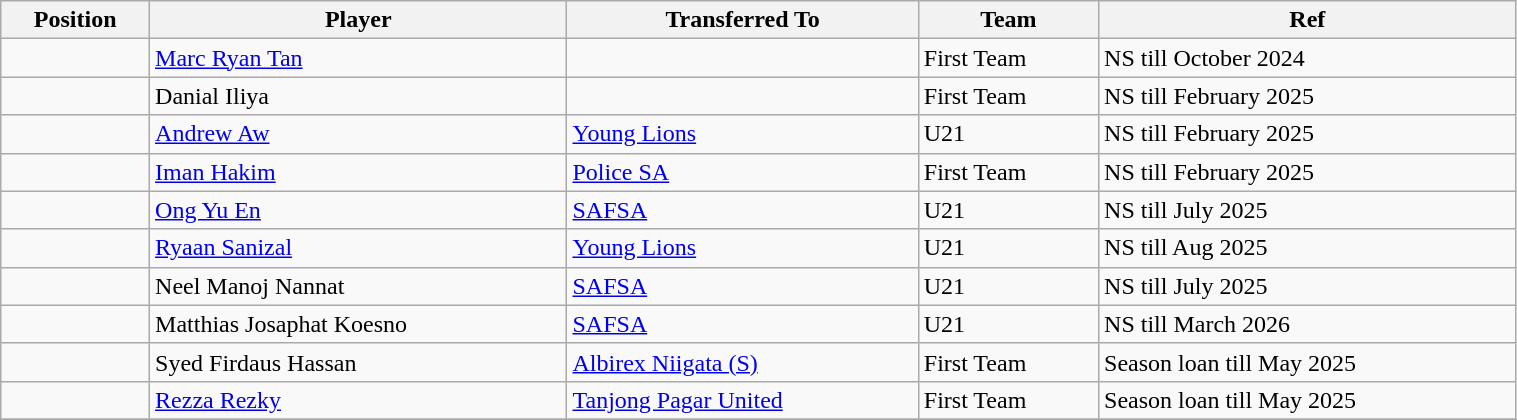<table class="wikitable sortable" style="width:80%; text-align:center; font-size:100%; text-align:left;">
<tr>
<th><strong>Position</strong></th>
<th><strong>Player</strong></th>
<th><strong>Transferred To</strong></th>
<th><strong>Team</strong></th>
<th><strong>Ref</strong></th>
</tr>
<tr>
<td></td>
<td> <a href='#'>Marc Ryan Tan</a></td>
<td></td>
<td>First Team</td>
<td>NS till October 2024</td>
</tr>
<tr>
<td></td>
<td> Danial Iliya</td>
<td></td>
<td>First Team</td>
<td>NS till February 2025</td>
</tr>
<tr>
<td></td>
<td> <a href='#'>Andrew Aw</a></td>
<td> <a href='#'>Young Lions</a></td>
<td>U21</td>
<td>NS till February 2025 </td>
</tr>
<tr>
<td></td>
<td> <a href='#'>Iman Hakim</a></td>
<td> <a href='#'>Police SA</a></td>
<td>First Team</td>
<td>NS till February 2025 </td>
</tr>
<tr>
<td></td>
<td> <a href='#'>Ong Yu En</a></td>
<td> <a href='#'>SAFSA</a></td>
<td>U21</td>
<td>NS till July 2025</td>
</tr>
<tr>
<td></td>
<td> <a href='#'>Ryaan Sanizal</a></td>
<td> <a href='#'>Young Lions</a></td>
<td>U21</td>
<td>NS till Aug 2025</td>
</tr>
<tr>
<td></td>
<td> Neel Manoj Nannat</td>
<td> <a href='#'>SAFSA</a></td>
<td>U21</td>
<td>NS till July 2025</td>
</tr>
<tr>
<td></td>
<td> Matthias Josaphat Koesno</td>
<td> <a href='#'>SAFSA</a></td>
<td>U21</td>
<td>NS till March 2026</td>
</tr>
<tr>
<td></td>
<td> Syed Firdaus Hassan</td>
<td> <a href='#'>Albirex Niigata (S)</a></td>
<td>First Team</td>
<td>Season loan till May 2025 </td>
</tr>
<tr>
<td></td>
<td> <a href='#'>Rezza Rezky</a></td>
<td> <a href='#'>Tanjong Pagar United</a></td>
<td>First Team</td>
<td>Season loan till May 2025 </td>
</tr>
<tr>
</tr>
</table>
